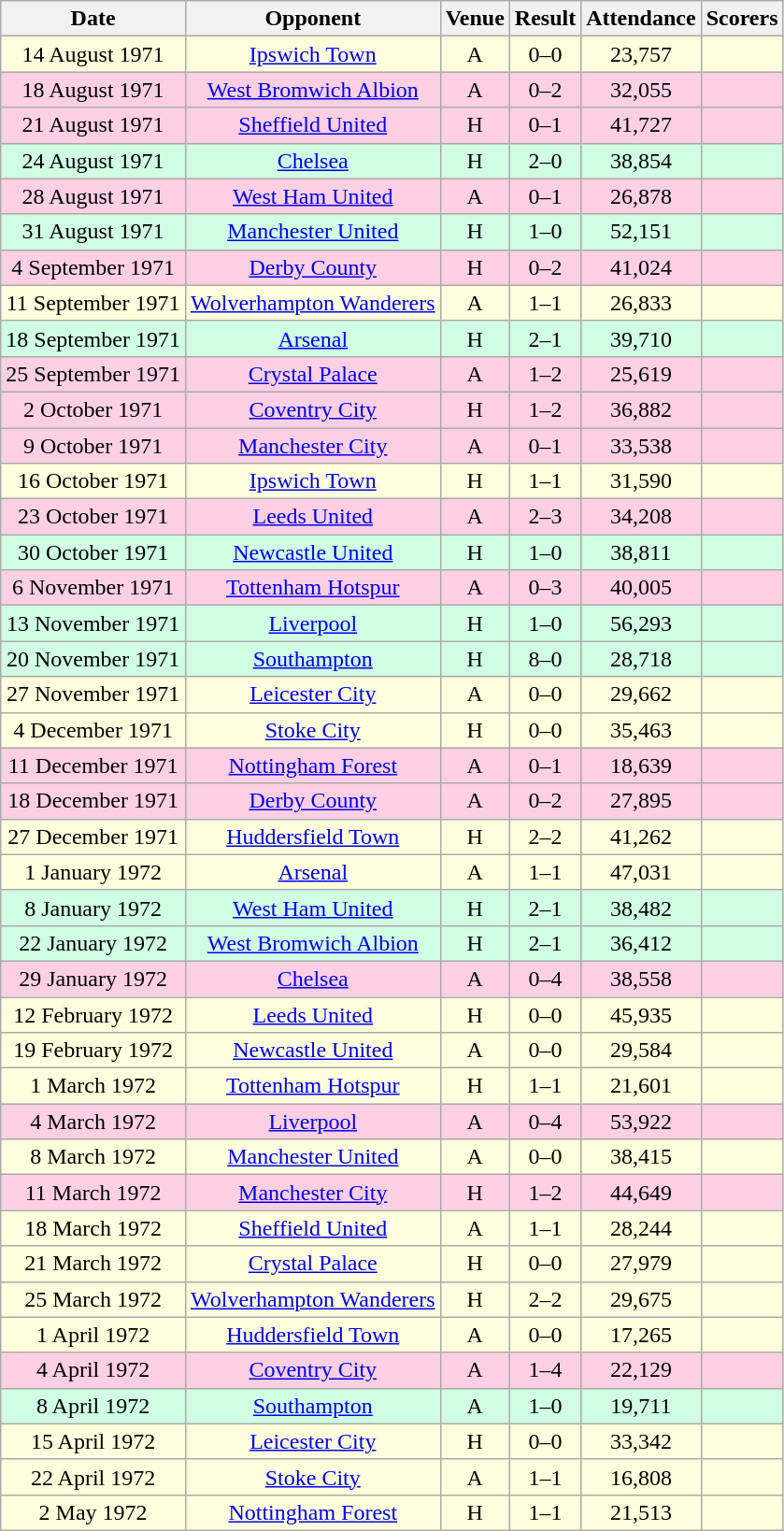<table class="wikitable sortable" style="font-size:100%; text-align:center">
<tr>
<th>Date</th>
<th>Opponent</th>
<th>Venue</th>
<th>Result</th>
<th>Attendance</th>
<th>Scorers</th>
</tr>
<tr style="background-color: #ffffdd;">
<td>14 August 1971</td>
<td><a href='#'>Ipswich Town</a></td>
<td>A</td>
<td>0–0</td>
<td>23,757</td>
<td></td>
</tr>
<tr style="background-color: #ffd0e3;">
<td>18 August 1971</td>
<td><a href='#'>West Bromwich Albion</a></td>
<td>A</td>
<td>0–2</td>
<td>32,055</td>
<td></td>
</tr>
<tr style="background-color: #ffd0e3;">
<td>21 August 1971</td>
<td><a href='#'>Sheffield United</a></td>
<td>H</td>
<td>0–1</td>
<td>41,727</td>
<td></td>
</tr>
<tr style="background-color: #d0ffe3;">
<td>24 August 1971</td>
<td><a href='#'>Chelsea</a></td>
<td>H</td>
<td>2–0</td>
<td>38,854</td>
<td></td>
</tr>
<tr style="background-color: #ffd0e3;">
<td>28 August 1971</td>
<td><a href='#'>West Ham United</a></td>
<td>A</td>
<td>0–1</td>
<td>26,878</td>
<td></td>
</tr>
<tr style="background-color: #d0ffe3;">
<td>31 August 1971</td>
<td><a href='#'>Manchester United</a></td>
<td>H</td>
<td>1–0</td>
<td>52,151</td>
<td></td>
</tr>
<tr style="background-color: #ffd0e3;">
<td>4 September 1971</td>
<td><a href='#'>Derby County</a></td>
<td>H</td>
<td>0–2</td>
<td>41,024</td>
<td></td>
</tr>
<tr style="background-color: #ffffdd;">
<td>11 September 1971</td>
<td><a href='#'>Wolverhampton Wanderers</a></td>
<td>A</td>
<td>1–1</td>
<td>26,833</td>
<td></td>
</tr>
<tr style="background-color: #d0ffe3;">
<td>18 September 1971</td>
<td><a href='#'>Arsenal</a></td>
<td>H</td>
<td>2–1</td>
<td>39,710</td>
<td></td>
</tr>
<tr style="background-color: #ffd0e3;">
<td>25 September 1971</td>
<td><a href='#'>Crystal Palace</a></td>
<td>A</td>
<td>1–2</td>
<td>25,619</td>
<td></td>
</tr>
<tr style="background-color: #ffd0e3;">
<td>2 October 1971</td>
<td><a href='#'>Coventry City</a></td>
<td>H</td>
<td>1–2</td>
<td>36,882</td>
<td></td>
</tr>
<tr style="background-color: #ffd0e3;">
<td>9 October 1971</td>
<td><a href='#'>Manchester City</a></td>
<td>A</td>
<td>0–1</td>
<td>33,538</td>
<td></td>
</tr>
<tr style="background-color: #ffffdd;">
<td>16 October 1971</td>
<td><a href='#'>Ipswich Town</a></td>
<td>H</td>
<td>1–1</td>
<td>31,590</td>
<td></td>
</tr>
<tr style="background-color: #ffd0e3;">
<td>23 October 1971</td>
<td><a href='#'>Leeds United</a></td>
<td>A</td>
<td>2–3</td>
<td>34,208</td>
<td></td>
</tr>
<tr style="background-color: #d0ffe3;">
<td>30 October 1971</td>
<td><a href='#'>Newcastle United</a></td>
<td>H</td>
<td>1–0</td>
<td>38,811</td>
<td></td>
</tr>
<tr style="background-color: #ffd0e3;">
<td>6 November 1971</td>
<td><a href='#'>Tottenham Hotspur</a></td>
<td>A</td>
<td>0–3</td>
<td>40,005</td>
<td></td>
</tr>
<tr style="background-color: #d0ffe3;">
<td>13 November 1971</td>
<td><a href='#'>Liverpool</a></td>
<td>H</td>
<td>1–0</td>
<td>56,293</td>
<td></td>
</tr>
<tr style="background-color: #d0ffe3;">
<td>20 November 1971</td>
<td><a href='#'>Southampton</a></td>
<td>H</td>
<td>8–0</td>
<td>28,718</td>
<td></td>
</tr>
<tr style="background-color: #ffffdd;">
<td>27 November 1971</td>
<td><a href='#'>Leicester City</a></td>
<td>A</td>
<td>0–0</td>
<td>29,662</td>
<td></td>
</tr>
<tr style="background-color: #ffffdd;">
<td>4 December 1971</td>
<td><a href='#'>Stoke City</a></td>
<td>H</td>
<td>0–0</td>
<td>35,463</td>
<td></td>
</tr>
<tr style="background-color: #ffd0e3;">
<td>11 December 1971</td>
<td><a href='#'>Nottingham Forest</a></td>
<td>A</td>
<td>0–1</td>
<td>18,639</td>
<td></td>
</tr>
<tr style="background-color: #ffd0e3;">
<td>18 December 1971</td>
<td><a href='#'>Derby County</a></td>
<td>A</td>
<td>0–2</td>
<td>27,895</td>
<td></td>
</tr>
<tr style="background-color: #ffffdd;">
<td>27 December 1971</td>
<td><a href='#'>Huddersfield Town</a></td>
<td>H</td>
<td>2–2</td>
<td>41,262</td>
<td></td>
</tr>
<tr style="background-color: #ffffdd;">
<td>1 January 1972</td>
<td><a href='#'>Arsenal</a></td>
<td>A</td>
<td>1–1</td>
<td>47,031</td>
<td></td>
</tr>
<tr style="background-color: #d0ffe3;">
<td>8 January 1972</td>
<td><a href='#'>West Ham United</a></td>
<td>H</td>
<td>2–1</td>
<td>38,482</td>
<td></td>
</tr>
<tr style="background-color: #d0ffe3;">
<td>22 January 1972</td>
<td><a href='#'>West Bromwich Albion</a></td>
<td>H</td>
<td>2–1</td>
<td>36,412</td>
<td></td>
</tr>
<tr style="background-color: #ffd0e3;">
<td>29 January 1972</td>
<td><a href='#'>Chelsea</a></td>
<td>A</td>
<td>0–4</td>
<td>38,558</td>
<td></td>
</tr>
<tr style="background-color: #ffffdd;">
<td>12 February 1972</td>
<td><a href='#'>Leeds United</a></td>
<td>H</td>
<td>0–0</td>
<td>45,935</td>
<td></td>
</tr>
<tr style="background-color: #ffffdd;">
<td>19 February 1972</td>
<td><a href='#'>Newcastle United</a></td>
<td>A</td>
<td>0–0</td>
<td>29,584</td>
<td></td>
</tr>
<tr style="background-color: #ffffdd;">
<td>1 March 1972</td>
<td><a href='#'>Tottenham Hotspur</a></td>
<td>H</td>
<td>1–1</td>
<td>21,601</td>
<td></td>
</tr>
<tr style="background-color: #ffd0e3;">
<td>4 March 1972</td>
<td><a href='#'>Liverpool</a></td>
<td>A</td>
<td>0–4</td>
<td>53,922</td>
<td></td>
</tr>
<tr style="background-color: #ffffdd;">
<td>8 March 1972</td>
<td><a href='#'>Manchester United</a></td>
<td>A</td>
<td>0–0</td>
<td>38,415</td>
<td></td>
</tr>
<tr style="background-color: #ffd0e3;">
<td>11 March 1972</td>
<td><a href='#'>Manchester City</a></td>
<td>H</td>
<td>1–2</td>
<td>44,649</td>
<td></td>
</tr>
<tr style="background-color: #ffffdd;">
<td>18 March 1972</td>
<td><a href='#'>Sheffield United</a></td>
<td>A</td>
<td>1–1</td>
<td>28,244</td>
<td></td>
</tr>
<tr style="background-color: #ffffdd;">
<td>21 March 1972</td>
<td><a href='#'>Crystal Palace</a></td>
<td>H</td>
<td>0–0</td>
<td>27,979</td>
<td></td>
</tr>
<tr style="background-color: #ffffdd;">
<td>25 March 1972</td>
<td><a href='#'>Wolverhampton Wanderers</a></td>
<td>H</td>
<td>2–2</td>
<td>29,675</td>
<td></td>
</tr>
<tr style="background-color: #ffffdd;">
<td>1 April 1972</td>
<td><a href='#'>Huddersfield Town</a></td>
<td>A</td>
<td>0–0</td>
<td>17,265</td>
<td></td>
</tr>
<tr style="background-color: #ffd0e3;">
<td>4 April 1972</td>
<td><a href='#'>Coventry City</a></td>
<td>A</td>
<td>1–4</td>
<td>22,129</td>
<td></td>
</tr>
<tr style="background-color: #d0ffe3;">
<td>8 April 1972</td>
<td><a href='#'>Southampton</a></td>
<td>A</td>
<td>1–0</td>
<td>19,711</td>
<td></td>
</tr>
<tr style="background-color: #ffffdd;">
<td>15 April 1972</td>
<td><a href='#'>Leicester City</a></td>
<td>H</td>
<td>0–0</td>
<td>33,342</td>
<td></td>
</tr>
<tr style="background-color: #ffffdd;">
<td>22 April 1972</td>
<td><a href='#'>Stoke City</a></td>
<td>A</td>
<td>1–1</td>
<td>16,808</td>
<td></td>
</tr>
<tr style="background-color: #ffffdd;">
<td>2 May 1972</td>
<td><a href='#'>Nottingham Forest</a></td>
<td>H</td>
<td>1–1</td>
<td>21,513</td>
<td></td>
</tr>
</table>
